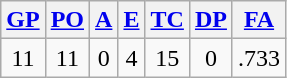<table class="wikitable">
<tr>
<th><a href='#'>GP</a></th>
<th><a href='#'>PO</a></th>
<th><a href='#'>A</a></th>
<th><a href='#'>E</a></th>
<th><a href='#'>TC</a></th>
<th><a href='#'>DP</a></th>
<th><a href='#'>FA</a></th>
</tr>
<tr align=center>
<td>11</td>
<td>11</td>
<td>0</td>
<td>4</td>
<td>15</td>
<td>0</td>
<td>.733</td>
</tr>
</table>
